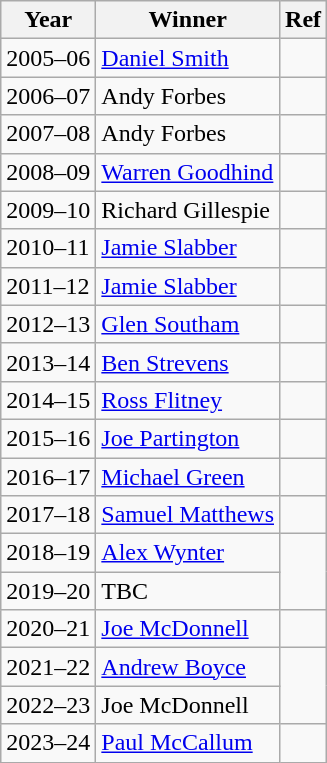<table class="wikitable">
<tr>
<th>Year</th>
<th>Winner</th>
<th>Ref</th>
</tr>
<tr>
<td>2005–06</td>
<td> <a href='#'>Daniel Smith</a></td>
<td></td>
</tr>
<tr>
<td>2006–07</td>
<td> Andy Forbes</td>
<td></td>
</tr>
<tr>
<td>2007–08</td>
<td> Andy Forbes</td>
<td></td>
</tr>
<tr>
<td>2008–09</td>
<td> <a href='#'>Warren Goodhind</a></td>
<td></td>
</tr>
<tr>
<td>2009–10</td>
<td> Richard Gillespie</td>
<td></td>
</tr>
<tr>
<td>2010–11</td>
<td> <a href='#'>Jamie Slabber</a></td>
<td></td>
</tr>
<tr>
<td>2011–12</td>
<td> <a href='#'>Jamie Slabber</a></td>
</tr>
<tr>
<td>2012–13</td>
<td> <a href='#'>Glen Southam</a></td>
<td></td>
</tr>
<tr>
<td>2013–14</td>
<td> <a href='#'>Ben Strevens</a></td>
<td></td>
</tr>
<tr>
<td>2014–15</td>
<td> <a href='#'>Ross Flitney</a></td>
<td></td>
</tr>
<tr>
<td>2015–16</td>
<td> <a href='#'>Joe Partington</a></td>
<td></td>
</tr>
<tr>
<td>2016–17</td>
<td> <a href='#'>Michael Green</a></td>
</tr>
<tr>
<td>2017–18</td>
<td> <a href='#'>Samuel Matthews</a></td>
<td></td>
</tr>
<tr>
<td>2018–19</td>
<td> <a href='#'>Alex Wynter</a></td>
</tr>
<tr>
<td>2019–20</td>
<td> TBC</td>
</tr>
<tr>
<td>2020–21</td>
<td> <a href='#'>Joe McDonnell</a></td>
<td></td>
</tr>
<tr>
<td>2021–22</td>
<td> <a href='#'>Andrew Boyce</a></td>
</tr>
<tr>
<td>2022–23</td>
<td> Joe McDonnell</td>
</tr>
<tr>
<td>2023–24</td>
<td> <a href='#'>Paul McCallum</a></td>
<td></td>
</tr>
</table>
